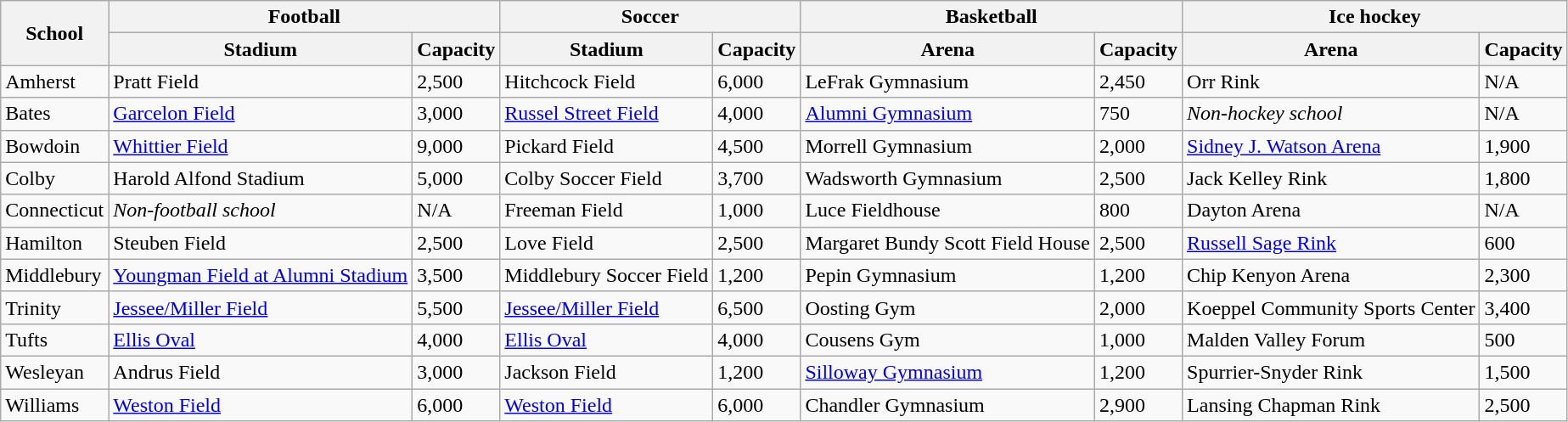<table class="sortable wikitable">
<tr>
<th rowspan="2">School</th>
<th colspan="2">Football</th>
<th colspan="2">Soccer</th>
<th colspan="2">Basketball</th>
<th colspan="2">Ice hockey</th>
</tr>
<tr>
<th>Stadium</th>
<th>Capacity</th>
<th>Stadium</th>
<th>Capacity</th>
<th>Arena</th>
<th>Capacity</th>
<th>Arena</th>
<th>Capacity</th>
</tr>
<tr>
<td>Amherst</td>
<td>Pratt Field</td>
<td>2,500</td>
<td>Hitchcock Field</td>
<td>6,000</td>
<td>LeFrak Gymnasium</td>
<td>2,450</td>
<td>Orr Rink</td>
<td>N/A</td>
</tr>
<tr>
<td>Bates</td>
<td><a href='#'>Garcelon Field</a></td>
<td>3,000</td>
<td><a href='#'>Russel Street Field</a></td>
<td>4,000</td>
<td><a href='#'>Alumni Gymnasium</a></td>
<td>750</td>
<td><em>Non-hockey school</em></td>
<td>N/A</td>
</tr>
<tr>
<td>Bowdoin</td>
<td><a href='#'>Whittier Field</a></td>
<td>9,000</td>
<td>Pickard Field</td>
<td>4,500</td>
<td>Morrell Gymnasium</td>
<td>2,000</td>
<td><a href='#'>Sidney J. Watson Arena</a></td>
<td>1,900</td>
</tr>
<tr>
<td>Colby</td>
<td>Harold Alfond Stadium</td>
<td>5,000</td>
<td>Colby Soccer Field</td>
<td>3,700</td>
<td>Wadsworth Gymnasium</td>
<td>2,500</td>
<td>Jack Kelley Rink</td>
<td>1,800</td>
</tr>
<tr>
<td>Connecticut</td>
<td><em>Non-football school</em></td>
<td>N/A</td>
<td>Freeman Field</td>
<td>1,000</td>
<td>Luce Fieldhouse</td>
<td>800</td>
<td>Dayton Arena</td>
<td>N/A</td>
</tr>
<tr>
<td>Hamilton</td>
<td>Steuben Field</td>
<td>2,500</td>
<td>Love Field</td>
<td>2,500</td>
<td>Margaret Bundy Scott Field House</td>
<td>2,500</td>
<td><a href='#'>Russell Sage Rink</a></td>
<td>600</td>
</tr>
<tr>
<td>Middlebury</td>
<td><a href='#'>Youngman Field at Alumni Stadium</a></td>
<td>3,500</td>
<td>Middlebury Soccer Field</td>
<td>1,200</td>
<td>Pepin Gymnasium</td>
<td>1,200</td>
<td>Chip Kenyon Arena</td>
<td>2,300</td>
</tr>
<tr>
<td>Trinity</td>
<td><a href='#'>Jessee/Miller Field</a></td>
<td>5,500</td>
<td><a href='#'>Jessee/Miller Field</a></td>
<td>6,500</td>
<td>Oosting Gym</td>
<td>2,000</td>
<td>Koeppel Community Sports Center</td>
<td>3,400</td>
</tr>
<tr>
<td>Tufts</td>
<td><a href='#'>Ellis Oval</a></td>
<td>4,000</td>
<td><a href='#'>Ellis Oval</a></td>
<td>4,000</td>
<td>Cousens Gym</td>
<td>1,000</td>
<td>Malden Valley Forum</td>
<td>500</td>
</tr>
<tr>
<td>Wesleyan</td>
<td>Andrus Field</td>
<td>3,000</td>
<td>Jackson Field</td>
<td>1,200</td>
<td><a href='#'>Silloway Gymnasium</a></td>
<td>1,200</td>
<td>Spurrier-Snyder Rink</td>
<td>1,500</td>
</tr>
<tr>
<td>Williams</td>
<td><a href='#'>Weston Field</a></td>
<td>6,000</td>
<td><a href='#'>Weston Field</a></td>
<td>6,000</td>
<td>Chandler Gymnasium</td>
<td>2,900</td>
<td>Lansing Chapman Rink</td>
<td>2,500</td>
</tr>
</table>
